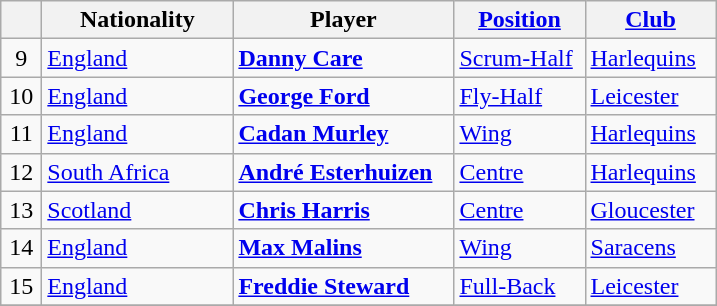<table class="wikitable">
<tr>
<th width=20></th>
<th width=120>Nationality</th>
<th width=140>Player</th>
<th width=80><a href='#'>Position</a></th>
<th width=80><a href='#'>Club</a></th>
</tr>
<tr>
<td align=center>9</td>
<td> <a href='#'>England</a></td>
<td><strong><a href='#'>Danny Care</a></strong></td>
<td><a href='#'>Scrum-Half</a></td>
<td><a href='#'>Harlequins</a></td>
</tr>
<tr>
<td align=center>10</td>
<td> <a href='#'>England</a></td>
<td><strong><a href='#'>George Ford</a></strong></td>
<td><a href='#'>Fly-Half</a></td>
<td><a href='#'>Leicester</a></td>
</tr>
<tr>
<td align=center>11</td>
<td> <a href='#'>England</a></td>
<td><strong><a href='#'>Cadan Murley</a></strong></td>
<td><a href='#'>Wing</a></td>
<td><a href='#'>Harlequins</a></td>
</tr>
<tr>
<td align=center>12</td>
<td> <a href='#'>South Africa</a></td>
<td><strong><a href='#'>André Esterhuizen</a></strong></td>
<td><a href='#'>Centre</a></td>
<td><a href='#'>Harlequins</a></td>
</tr>
<tr>
<td align=center>13</td>
<td> <a href='#'>Scotland</a></td>
<td><strong><a href='#'>Chris Harris</a></strong></td>
<td><a href='#'>Centre</a></td>
<td><a href='#'>Gloucester</a></td>
</tr>
<tr>
<td align=center>14</td>
<td> <a href='#'>England</a></td>
<td><strong><a href='#'>Max Malins</a></strong></td>
<td><a href='#'>Wing</a></td>
<td><a href='#'>Saracens</a></td>
</tr>
<tr>
<td align=center>15</td>
<td> <a href='#'>England</a></td>
<td><strong><a href='#'>Freddie Steward</a></strong></td>
<td><a href='#'>Full-Back</a></td>
<td><a href='#'>Leicester</a></td>
</tr>
<tr>
</tr>
</table>
